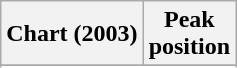<table class="wikitable sortable plainrowheaders">
<tr>
<th scope="col">Chart (2003)</th>
<th scope="col">Peak<br>position</th>
</tr>
<tr>
</tr>
<tr>
</tr>
<tr>
</tr>
</table>
